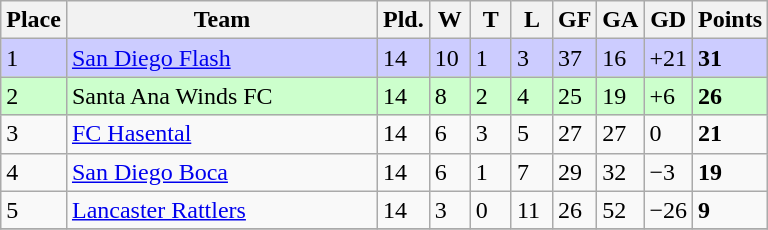<table class="wikitable">
<tr>
<th>Place</th>
<th width="200">Team</th>
<th width="20">Pld.</th>
<th width="20">W</th>
<th width="20">T</th>
<th width="20">L</th>
<th width="20">GF</th>
<th width="20">GA</th>
<th width="25">GD</th>
<th>Points</th>
</tr>
<tr bgcolor="#ccccff">
<td>1</td>
<td><a href='#'>San Diego Flash</a></td>
<td>14</td>
<td>10</td>
<td>1</td>
<td>3</td>
<td>37</td>
<td>16</td>
<td>+21</td>
<td><strong>31</strong></td>
</tr>
<tr bgcolor="#ccffcc">
<td>2</td>
<td>Santa Ana Winds FC</td>
<td>14</td>
<td>8</td>
<td>2</td>
<td>4</td>
<td>25</td>
<td>19</td>
<td>+6</td>
<td><strong>26</strong></td>
</tr>
<tr>
<td>3</td>
<td><a href='#'>FC Hasental</a></td>
<td>14</td>
<td>6</td>
<td>3</td>
<td>5</td>
<td>27</td>
<td>27</td>
<td>0</td>
<td><strong>21</strong></td>
</tr>
<tr>
<td>4</td>
<td><a href='#'>San Diego Boca</a></td>
<td>14</td>
<td>6</td>
<td>1</td>
<td>7</td>
<td>29</td>
<td>32</td>
<td>−3</td>
<td><strong>19</strong></td>
</tr>
<tr>
<td>5</td>
<td><a href='#'>Lancaster Rattlers</a></td>
<td>14</td>
<td>3</td>
<td>0</td>
<td>11</td>
<td>26</td>
<td>52</td>
<td>−26</td>
<td><strong>9</strong></td>
</tr>
<tr>
</tr>
</table>
